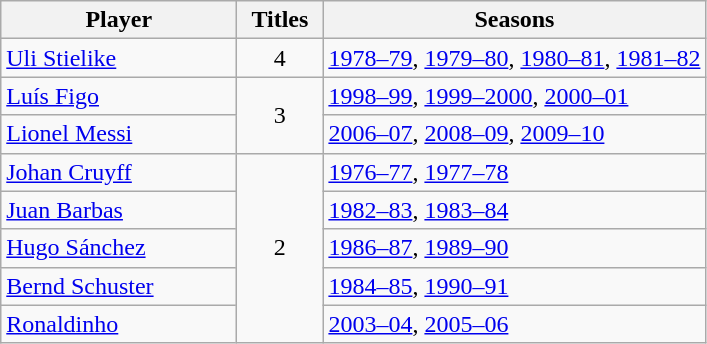<table class="wikitable">
<tr>
<th style="width:150px;">Player</th>
<th style="width:50px;">Titles</th>
<th>Seasons</th>
</tr>
<tr>
<td> <a href='#'>Uli Stielike</a></td>
<td style="text-align:center;">4</td>
<td><a href='#'>1978–79</a>, <a href='#'>1979–80</a>, <a href='#'>1980–81</a>, <a href='#'>1981–82</a></td>
</tr>
<tr>
<td> <a href='#'>Luís Figo</a></td>
<td rowspan="2" style="text-align:center;">3</td>
<td><a href='#'>1998–99</a>, <a href='#'>1999–2000</a>, <a href='#'>2000–01</a></td>
</tr>
<tr>
<td> <a href='#'>Lionel Messi</a></td>
<td><a href='#'>2006–07</a>, <a href='#'>2008–09</a>, <a href='#'>2009–10</a></td>
</tr>
<tr>
<td> <a href='#'>Johan Cruyff</a></td>
<td rowspan="5" style="text-align:center;">2</td>
<td><a href='#'>1976–77</a>, <a href='#'>1977–78</a></td>
</tr>
<tr>
<td> <a href='#'>Juan Barbas</a></td>
<td><a href='#'>1982–83</a>, <a href='#'>1983–84</a></td>
</tr>
<tr>
<td> <a href='#'>Hugo Sánchez</a></td>
<td><a href='#'>1986–87</a>, <a href='#'>1989–90</a></td>
</tr>
<tr>
<td> <a href='#'>Bernd Schuster</a></td>
<td><a href='#'>1984–85</a>, <a href='#'>1990–91</a></td>
</tr>
<tr>
<td> <a href='#'>Ronaldinho</a></td>
<td><a href='#'>2003–04</a>, <a href='#'>2005–06</a></td>
</tr>
</table>
